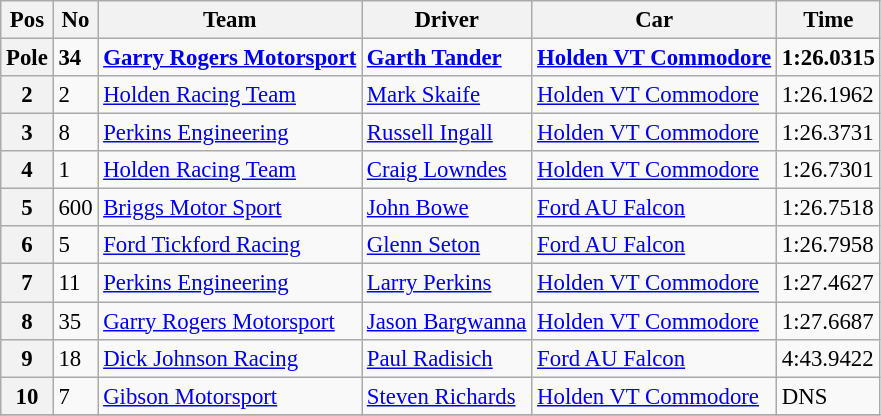<table class="wikitable" style="font-size: 95%;">
<tr>
<th>Pos</th>
<th>No</th>
<th>Team</th>
<th>Driver</th>
<th>Car</th>
<th>Time</th>
</tr>
<tr style="font-weight:bold">
<th>Pole</th>
<td>34</td>
<td><a href='#'>Garry Rogers Motorsport</a></td>
<td> <a href='#'>Garth Tander</a></td>
<td><a href='#'>Holden VT Commodore</a></td>
<td>1:26.0315</td>
</tr>
<tr>
<th>2</th>
<td>2</td>
<td><a href='#'>Holden Racing Team</a></td>
<td> <a href='#'>Mark Skaife</a></td>
<td><a href='#'>Holden VT Commodore</a></td>
<td>1:26.1962</td>
</tr>
<tr>
<th>3</th>
<td>8</td>
<td><a href='#'>Perkins Engineering</a></td>
<td> <a href='#'>Russell Ingall</a></td>
<td><a href='#'>Holden VT Commodore</a></td>
<td>1:26.3731</td>
</tr>
<tr>
<th>4</th>
<td>1</td>
<td><a href='#'>Holden Racing Team</a></td>
<td> <a href='#'>Craig Lowndes</a></td>
<td><a href='#'>Holden VT Commodore</a></td>
<td>1:26.7301</td>
</tr>
<tr>
<th>5</th>
<td>600</td>
<td><a href='#'>Briggs Motor Sport</a></td>
<td> <a href='#'>John Bowe</a></td>
<td><a href='#'>Ford AU Falcon</a></td>
<td>1:26.7518</td>
</tr>
<tr>
<th>6</th>
<td>5</td>
<td><a href='#'>Ford Tickford Racing</a></td>
<td> <a href='#'>Glenn Seton</a></td>
<td><a href='#'>Ford AU Falcon</a></td>
<td>1:26.7958</td>
</tr>
<tr>
<th>7</th>
<td>11</td>
<td><a href='#'>Perkins Engineering</a></td>
<td> <a href='#'>Larry Perkins</a></td>
<td><a href='#'>Holden VT Commodore</a></td>
<td>1:27.4627</td>
</tr>
<tr>
<th>8</th>
<td>35</td>
<td><a href='#'>Garry Rogers Motorsport</a></td>
<td> <a href='#'>Jason Bargwanna</a></td>
<td><a href='#'>Holden VT Commodore</a></td>
<td>1:27.6687</td>
</tr>
<tr>
<th>9</th>
<td>18</td>
<td><a href='#'>Dick Johnson Racing</a></td>
<td> <a href='#'>Paul Radisich</a></td>
<td><a href='#'>Ford AU Falcon</a></td>
<td>4:43.9422</td>
</tr>
<tr>
<th>10</th>
<td>7</td>
<td><a href='#'>Gibson Motorsport</a></td>
<td> <a href='#'>Steven Richards</a></td>
<td><a href='#'>Holden VT Commodore</a></td>
<td>DNS</td>
</tr>
<tr>
</tr>
</table>
